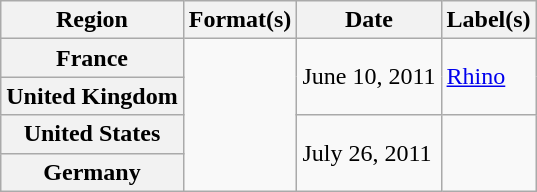<table class="wikitable plainrowheaders">
<tr>
<th>Region</th>
<th>Format(s)</th>
<th>Date</th>
<th>Label(s)</th>
</tr>
<tr>
<th scope="row">France</th>
<td rowspan="4"></td>
<td rowspan="2">June 10, 2011</td>
<td rowspan="2"><a href='#'>Rhino</a></td>
</tr>
<tr>
<th scope="row">United Kingdom</th>
</tr>
<tr>
<th scope="row">United States</th>
<td rowspan="2">July 26, 2011</td>
<td rowspan="2"></td>
</tr>
<tr>
<th scope="row">Germany</th>
</tr>
</table>
